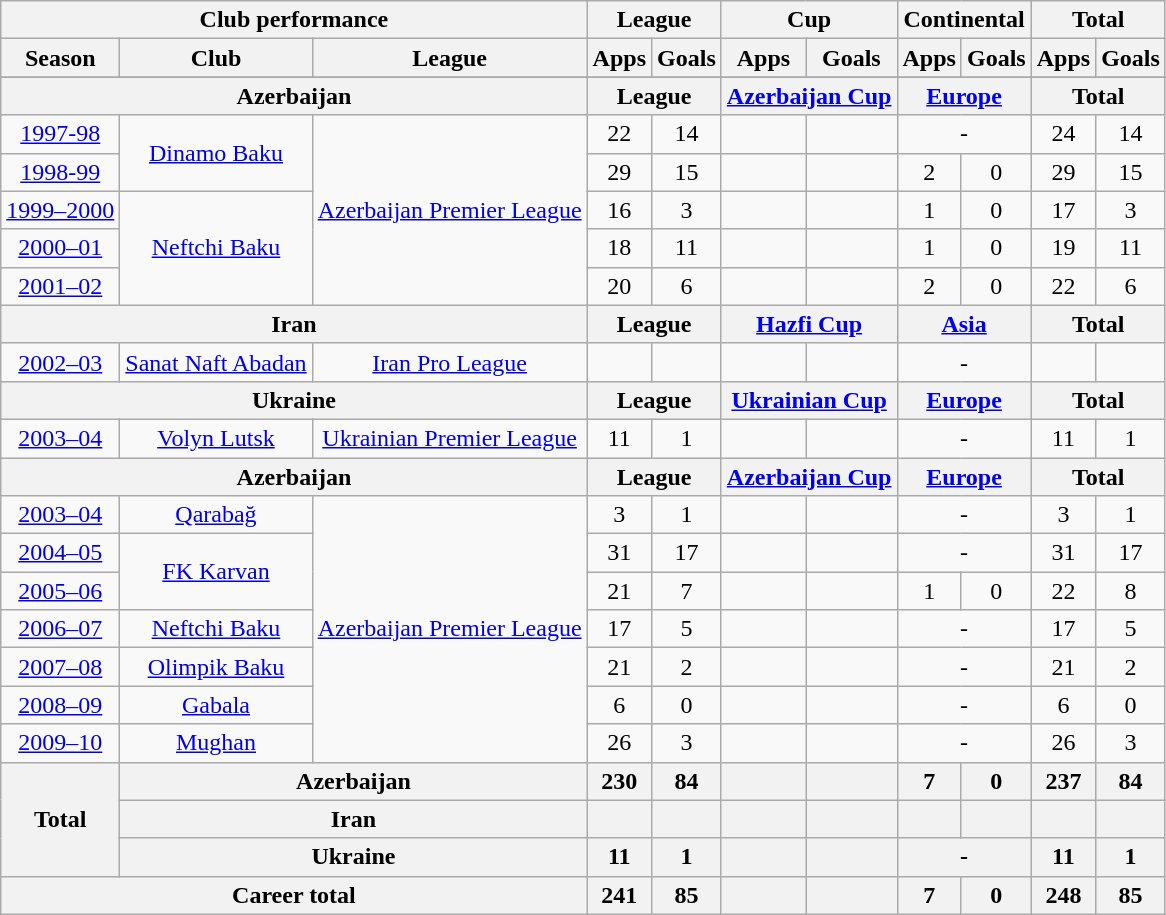<table class="wikitable" style="text-align:center">
<tr>
<th colspan=3>Club performance</th>
<th colspan=2>League</th>
<th colspan=2>Cup</th>
<th colspan=2>Continental</th>
<th colspan=2>Total</th>
</tr>
<tr>
<th>Season</th>
<th>Club</th>
<th>League</th>
<th>Apps</th>
<th>Goals</th>
<th>Apps</th>
<th>Goals</th>
<th>Apps</th>
<th>Goals</th>
<th>Apps</th>
<th>Goals</th>
</tr>
<tr>
</tr>
<tr>
<th colspan=3>Azerbaijan</th>
<th colspan=2>League</th>
<th colspan=2><a href='#'>Azerbaijan Cup</a></th>
<th colspan=2><a href='#'>Europe</a></th>
<th colspan=2>Total</th>
</tr>
<tr>
<td><a href='#'>1997-98</a></td>
<td rowspan="2"><a href='#'>Dinamo Baku</a></td>
<td rowspan="5"><a href='#'>Azerbaijan Premier League</a></td>
<td>22</td>
<td>14</td>
<td></td>
<td></td>
<td colspan="2">-</td>
<td>24</td>
<td>14</td>
</tr>
<tr>
<td><a href='#'>1998-99</a></td>
<td>29</td>
<td>15</td>
<td></td>
<td></td>
<td>2</td>
<td>0</td>
<td>29</td>
<td>15</td>
</tr>
<tr>
<td><a href='#'>1999–2000</a></td>
<td rowspan="3"><a href='#'>Neftchi Baku</a></td>
<td>16</td>
<td>3</td>
<td></td>
<td></td>
<td>1</td>
<td>0</td>
<td>17</td>
<td>3</td>
</tr>
<tr>
<td><a href='#'>2000–01</a></td>
<td>18</td>
<td>11</td>
<td></td>
<td></td>
<td>1</td>
<td>0</td>
<td>19</td>
<td>11</td>
</tr>
<tr>
<td><a href='#'>2001–02</a></td>
<td>20</td>
<td>6</td>
<td></td>
<td></td>
<td>2</td>
<td>0</td>
<td>22</td>
<td>6</td>
</tr>
<tr>
<th colspan=3>Iran</th>
<th ! colspan=2>League</th>
<th ! colspan=2><a href='#'>Hazfi Cup</a></th>
<th ! colspan=2><a href='#'>Asia</a></th>
<th colspan=3>Total</th>
</tr>
<tr align=center>
<td><a href='#'>2002–03</a></td>
<td><a href='#'>Sanat Naft Abadan</a></td>
<td><a href='#'>Iran Pro League</a></td>
<td></td>
<td></td>
<td></td>
<td></td>
<td colspan="2">-</td>
<td></td>
<td></td>
</tr>
<tr>
<th colspan=3>Ukraine</th>
<th ! colspan=2>League</th>
<th ! colspan=2><a href='#'>Ukrainian Cup</a></th>
<th ! colspan=2><a href='#'>Europe</a></th>
<th colspan=3>Total</th>
</tr>
<tr align=center>
<td><a href='#'>2003–04</a></td>
<td><a href='#'>Volyn Lutsk</a></td>
<td><a href='#'>Ukrainian Premier League</a></td>
<td>11</td>
<td>1</td>
<td></td>
<td></td>
<td colspan="2">-</td>
<td>11</td>
<td>1</td>
</tr>
<tr>
<th colspan=3>Azerbaijan</th>
<th colspan=2>League</th>
<th colspan=2><a href='#'>Azerbaijan Cup</a></th>
<th colspan=2><a href='#'>Europe</a></th>
<th colspan=2>Total</th>
</tr>
<tr>
<td><a href='#'>2003–04</a></td>
<td><a href='#'>Qarabağ</a></td>
<td rowspan="7"><a href='#'>Azerbaijan Premier League</a></td>
<td>3</td>
<td>1</td>
<td></td>
<td></td>
<td colspan="2">-</td>
<td>3</td>
<td>1</td>
</tr>
<tr>
<td><a href='#'>2004–05</a></td>
<td rowspan="2"><a href='#'>FK Karvan</a></td>
<td>31</td>
<td>17</td>
<td></td>
<td></td>
<td colspan="2">-</td>
<td>31</td>
<td>17</td>
</tr>
<tr>
<td><a href='#'>2005–06</a></td>
<td>21</td>
<td>7</td>
<td></td>
<td></td>
<td>1</td>
<td>0</td>
<td>22</td>
<td>8</td>
</tr>
<tr>
<td><a href='#'>2006–07</a></td>
<td><a href='#'>Neftchi Baku</a></td>
<td>17</td>
<td>5</td>
<td></td>
<td></td>
<td colspan="2">-</td>
<td>17</td>
<td>5</td>
</tr>
<tr>
<td><a href='#'>2007–08</a></td>
<td><a href='#'>Olimpik Baku</a></td>
<td>21</td>
<td>2</td>
<td></td>
<td></td>
<td colspan="2">-</td>
<td>21</td>
<td>2</td>
</tr>
<tr>
<td><a href='#'>2008–09</a></td>
<td><a href='#'>Gabala</a></td>
<td>6</td>
<td>0</td>
<td></td>
<td></td>
<td colspan="2">-</td>
<td>6</td>
<td>0</td>
</tr>
<tr>
<td><a href='#'>2009–10</a></td>
<td><a href='#'>Mughan</a></td>
<td>26</td>
<td>3</td>
<td></td>
<td></td>
<td colspan="2">-</td>
<td>26</td>
<td>3</td>
</tr>
<tr>
<th rowspan=3>Total</th>
<th colspan=2>Azerbaijan</th>
<th>230</th>
<th>84</th>
<th></th>
<th></th>
<th>7</th>
<th>0</th>
<th>237</th>
<th>84</th>
</tr>
<tr>
<th colspan=2>Iran</th>
<th></th>
<th></th>
<th></th>
<th></th>
<th></th>
<th></th>
<th></th>
<th></th>
</tr>
<tr>
<th colspan=2>Ukraine</th>
<th>11</th>
<th>1</th>
<th></th>
<th></th>
<th colspan="2">-</th>
<th>11</th>
<th>1</th>
</tr>
<tr>
<th colspan=3>Career total</th>
<th>241</th>
<th>85</th>
<th></th>
<th></th>
<th>7</th>
<th>0</th>
<th>248</th>
<th>85</th>
</tr>
</table>
